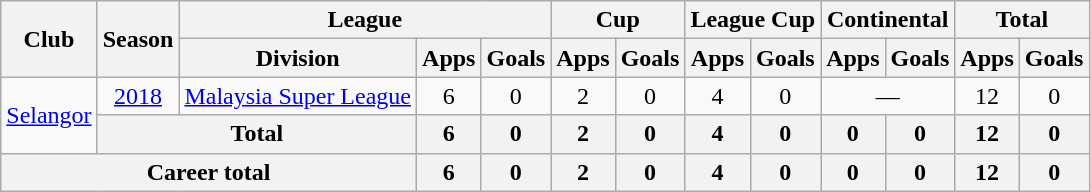<table class="wikitable" style="text-align:center;">
<tr>
<th rowspan="2">Club</th>
<th rowspan="2">Season</th>
<th colspan="3">League</th>
<th colspan="2">Cup</th>
<th colspan="2">League Cup</th>
<th colspan=2>Continental</th>
<th colspan=2>Total</th>
</tr>
<tr>
<th>Division</th>
<th>Apps</th>
<th>Goals</th>
<th>Apps</th>
<th>Goals</th>
<th>Apps</th>
<th>Goals</th>
<th>Apps</th>
<th>Goals</th>
<th>Apps</th>
<th>Goals</th>
</tr>
<tr>
<td rowspan="2"><a href='#'>Selangor</a></td>
<td><a href='#'>2018</a></td>
<td><a href='#'>Malaysia Super League</a></td>
<td>6</td>
<td>0</td>
<td>2</td>
<td>0</td>
<td>4</td>
<td>0</td>
<td colspan=2>—</td>
<td>12</td>
<td>0</td>
</tr>
<tr>
<th colspan=2>Total</th>
<th>6</th>
<th>0</th>
<th>2</th>
<th>0</th>
<th>4</th>
<th>0</th>
<th>0</th>
<th>0</th>
<th>12</th>
<th>0</th>
</tr>
<tr>
<th colspan="3">Career total</th>
<th>6</th>
<th>0</th>
<th>2</th>
<th>0</th>
<th>4</th>
<th>0</th>
<th>0</th>
<th>0</th>
<th>12</th>
<th>0</th>
</tr>
</table>
